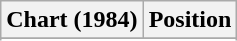<table class="wikitable sortable plainrowheaders" style="text-align:center">
<tr>
<th>Chart (1984)</th>
<th>Position</th>
</tr>
<tr>
</tr>
<tr>
</tr>
<tr>
</tr>
</table>
